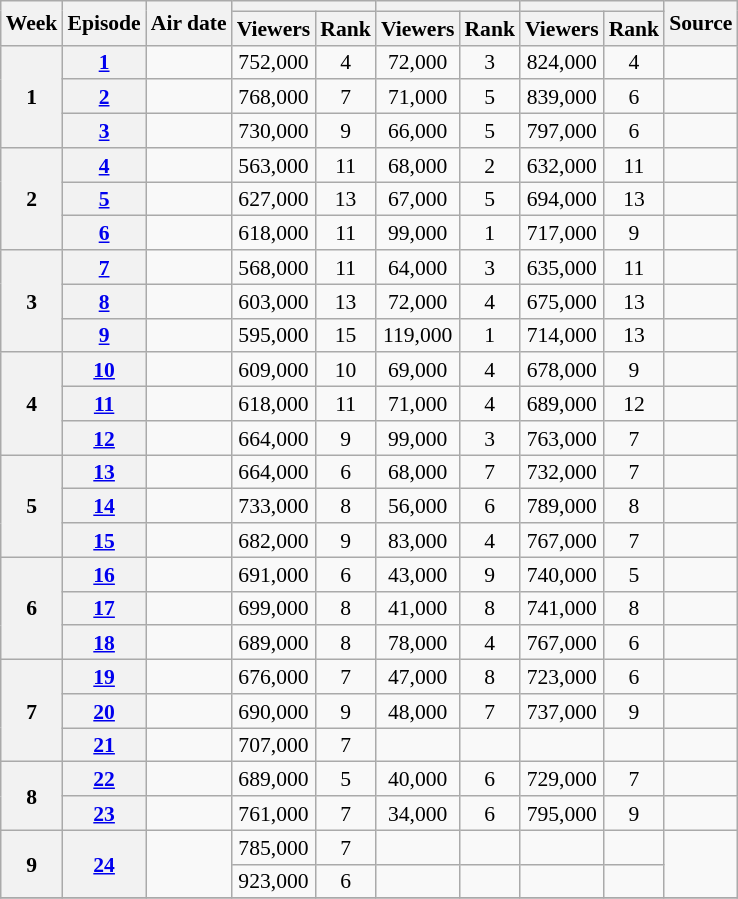<table class="wikitable nowrap" style="text-align:center; font-size:90%; line-height:16px;">
<tr>
<th rowspan="2">Week</th>
<th rowspan="2">Episode</th>
<th rowspan="2" class="unsortable">Air date</th>
<th colspan="2"></th>
<th colspan="2"></th>
<th colspan="2"></th>
<th rowspan="2">Source</th>
</tr>
<tr>
<th>Viewers</th>
<th>Rank</th>
<th>Viewers</th>
<th>Rank</th>
<th>Viewers</th>
<th>Rank</th>
</tr>
<tr>
<th rowspan="3">1</th>
<th><a href='#'>1</a></th>
<td style="text-align:left"></td>
<td>752,000</td>
<td>4</td>
<td>72,000</td>
<td>3</td>
<td>824,000</td>
<td>4</td>
<td></td>
</tr>
<tr>
<th><a href='#'>2</a></th>
<td style="text-align:left"></td>
<td>768,000</td>
<td>7</td>
<td>71,000</td>
<td>5</td>
<td>839,000</td>
<td>6</td>
<td></td>
</tr>
<tr>
<th><a href='#'>3</a></th>
<td style="text-align:left"></td>
<td>730,000</td>
<td>9</td>
<td>66,000</td>
<td>5</td>
<td>797,000</td>
<td>6</td>
<td></td>
</tr>
<tr>
<th rowspan="3">2</th>
<th><a href='#'>4</a></th>
<td style="text-align:left"></td>
<td>563,000</td>
<td>11</td>
<td>68,000</td>
<td>2</td>
<td>632,000</td>
<td>11</td>
<td></td>
</tr>
<tr>
<th><a href='#'>5</a></th>
<td style="text-align:left"></td>
<td>627,000</td>
<td>13</td>
<td>67,000</td>
<td>5</td>
<td>694,000</td>
<td>13</td>
<td></td>
</tr>
<tr>
<th><a href='#'>6</a></th>
<td style="text-align:left"></td>
<td>618,000</td>
<td>11</td>
<td>99,000</td>
<td>1</td>
<td>717,000</td>
<td>9</td>
<td></td>
</tr>
<tr>
<th rowspan="3">3</th>
<th><a href='#'>7</a></th>
<td style="text-align:left"></td>
<td>568,000</td>
<td>11</td>
<td>64,000</td>
<td>3</td>
<td>635,000</td>
<td>11</td>
<td></td>
</tr>
<tr>
<th><a href='#'>8</a></th>
<td style="text-align:left"></td>
<td>603,000</td>
<td>13</td>
<td>72,000</td>
<td>4</td>
<td>675,000</td>
<td>13</td>
<td></td>
</tr>
<tr>
<th><a href='#'>9</a></th>
<td style="text-align:left"></td>
<td>595,000</td>
<td>15</td>
<td>119,000</td>
<td>1</td>
<td>714,000</td>
<td>13</td>
<td></td>
</tr>
<tr>
<th rowspan="3">4</th>
<th><a href='#'>10</a></th>
<td style="text-align:left"></td>
<td>609,000</td>
<td>10</td>
<td>69,000</td>
<td>4</td>
<td>678,000</td>
<td>9</td>
<td></td>
</tr>
<tr>
<th><a href='#'>11</a></th>
<td style="text-align:left"></td>
<td>618,000</td>
<td>11</td>
<td>71,000</td>
<td>4</td>
<td>689,000</td>
<td>12</td>
<td></td>
</tr>
<tr>
<th><a href='#'>12</a></th>
<td style="text-align:left"></td>
<td>664,000</td>
<td>9</td>
<td>99,000</td>
<td>3</td>
<td>763,000</td>
<td>7</td>
<td></td>
</tr>
<tr>
<th rowspan="3">5</th>
<th><a href='#'>13</a></th>
<td style="text-align:left"></td>
<td>664,000</td>
<td>6</td>
<td>68,000</td>
<td>7</td>
<td>732,000</td>
<td>7</td>
<td></td>
</tr>
<tr>
<th><a href='#'>14</a></th>
<td style="text-align:left"></td>
<td>733,000</td>
<td>8</td>
<td>56,000</td>
<td>6</td>
<td>789,000</td>
<td>8</td>
<td></td>
</tr>
<tr>
<th><a href='#'>15</a></th>
<td style="text-align:left"></td>
<td>682,000</td>
<td>9</td>
<td>83,000</td>
<td>4</td>
<td>767,000</td>
<td>7</td>
<td></td>
</tr>
<tr>
<th rowspan="3">6</th>
<th><a href='#'>16</a></th>
<td style="text-align:left"></td>
<td>691,000</td>
<td>6</td>
<td>43,000</td>
<td>9</td>
<td>740,000</td>
<td>5</td>
<td></td>
</tr>
<tr>
<th><a href='#'>17</a></th>
<td style="text-align:left"></td>
<td>699,000</td>
<td>8</td>
<td>41,000</td>
<td>8</td>
<td>741,000</td>
<td>8</td>
<td></td>
</tr>
<tr>
<th><a href='#'>18</a></th>
<td style="text-align:left"></td>
<td>689,000</td>
<td>8</td>
<td>78,000</td>
<td>4</td>
<td>767,000</td>
<td>6</td>
<td></td>
</tr>
<tr>
<th rowspan="3">7</th>
<th><a href='#'>19</a></th>
<td style="text-align:left"></td>
<td>676,000</td>
<td>7</td>
<td>47,000</td>
<td>8</td>
<td>723,000</td>
<td>6</td>
<td></td>
</tr>
<tr>
<th><a href='#'>20</a></th>
<td style="text-align:left"></td>
<td>690,000</td>
<td>9</td>
<td>48,000</td>
<td>7</td>
<td>737,000</td>
<td>9</td>
<td></td>
</tr>
<tr>
<th><a href='#'>21</a></th>
<td style="text-align:left"></td>
<td>707,000</td>
<td>7</td>
<td></td>
<td></td>
<td></td>
<td></td>
<td></td>
</tr>
<tr>
<th rowspan="2">8</th>
<th><a href='#'>22</a></th>
<td style="text-align:left"></td>
<td>689,000</td>
<td>5</td>
<td>40,000</td>
<td>6</td>
<td>729,000</td>
<td>7</td>
<td></td>
</tr>
<tr>
<th><a href='#'>23</a></th>
<td style="text-align:left"></td>
<td>761,000</td>
<td>7</td>
<td>34,000</td>
<td>6</td>
<td>795,000</td>
<td>9</td>
<td></td>
</tr>
<tr>
<th rowspan="2">9</th>
<th rowspan=2><a href='#'>24</a></th>
<td rowspan=2 style="text-align:left"></td>
<td>785,000</td>
<td>7</td>
<td></td>
<td></td>
<td></td>
<td></td>
<td rowspan=2></td>
</tr>
<tr>
<td>923,000</td>
<td>6</td>
<td></td>
<td></td>
<td></td>
<td></td>
</tr>
<tr>
</tr>
</table>
